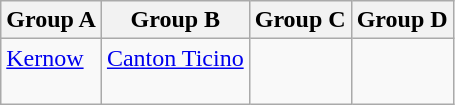<table class=wikitable>
<tr>
<th>Group A</th>
<th>Group B</th>
<th>Group C</th>
<th>Group D</th>
</tr>
<tr>
<td> <a href='#'>Kernow</a><br><br></td>
<td> <a href='#'>Canton Ticino</a><br><br><s></s></td>
<td><br><br></td>
<td><br><s></s></td>
</tr>
</table>
